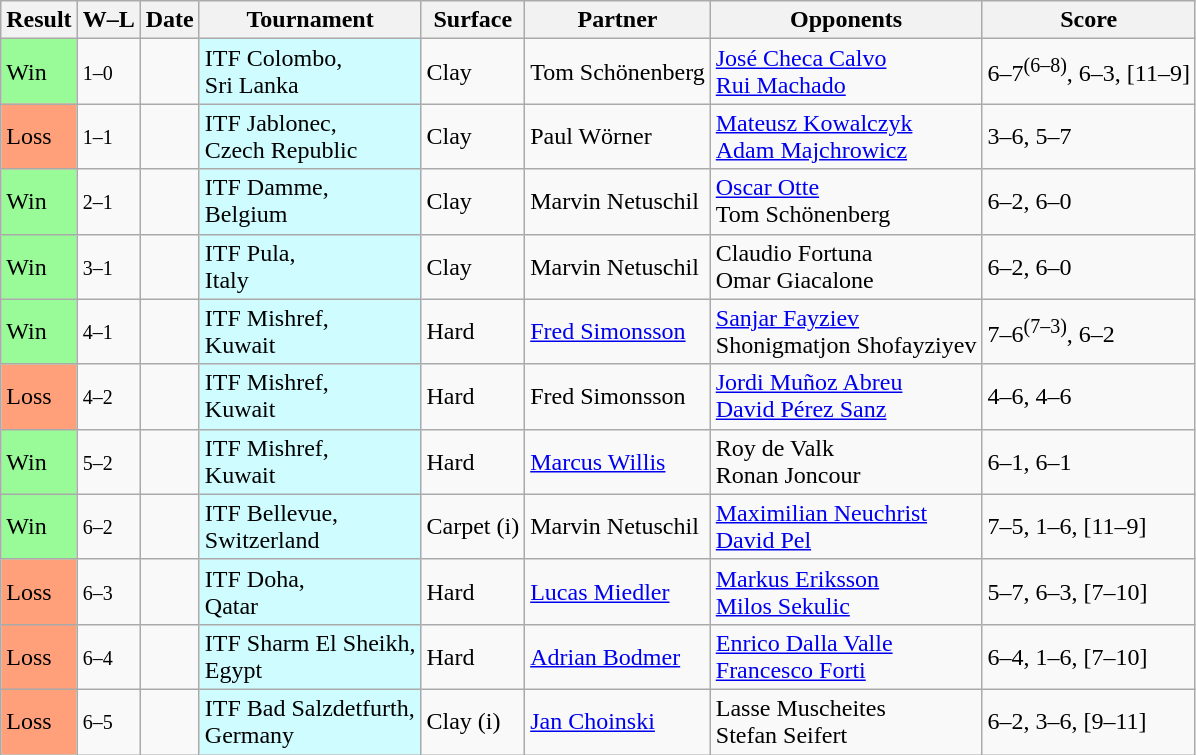<table class="sortable wikitable nowrap">
<tr>
<th>Result</th>
<th class="unsortable">W–L</th>
<th>Date</th>
<th>Tournament</th>
<th>Surface</th>
<th>Partner</th>
<th>Opponents</th>
<th class="unsortable">Score</th>
</tr>
<tr>
<td style="background:#98fb98;">Win</td>
<td><small>1–0</small></td>
<td></td>
<td bgcolor=cffcff>ITF Colombo, <br> Sri Lanka</td>
<td>Clay</td>
<td> Tom Schönenberg</td>
<td> <a href='#'>José Checa Calvo</a> <br>  <a href='#'>Rui Machado</a></td>
<td>6–7<sup>(6–8)</sup>, 6–3, [11–9]</td>
</tr>
<tr>
<td style="background:#ffa07a;">Loss</td>
<td><small>1–1</small></td>
<td></td>
<td bgcolor=cffcff>ITF Jablonec, <br> Czech Republic</td>
<td>Clay</td>
<td> Paul Wörner</td>
<td> <a href='#'>Mateusz Kowalczyk</a> <br>  <a href='#'>Adam Majchrowicz</a></td>
<td>3–6, 5–7</td>
</tr>
<tr>
<td style="background:#98fb98;">Win</td>
<td><small>2–1</small></td>
<td></td>
<td bgcolor=cffcff>ITF Damme, <br> Belgium</td>
<td>Clay</td>
<td> Marvin Netuschil</td>
<td> <a href='#'>Oscar Otte</a> <br>  Tom Schönenberg</td>
<td>6–2, 6–0</td>
</tr>
<tr>
<td style="background:#98fb98;">Win</td>
<td><small>3–1</small></td>
<td></td>
<td bgcolor=cffcff>ITF Pula, <br> Italy</td>
<td>Clay</td>
<td> Marvin Netuschil</td>
<td> Claudio Fortuna <br>  Omar Giacalone</td>
<td>6–2, 6–0</td>
</tr>
<tr>
<td style="background:#98fb98;">Win</td>
<td><small>4–1</small></td>
<td></td>
<td bgcolor=cffcff>ITF Mishref, <br> Kuwait</td>
<td>Hard</td>
<td> <a href='#'>Fred Simonsson</a></td>
<td> <a href='#'>Sanjar Fayziev</a> <br>  Shonigmatjon Shofayziyev</td>
<td>7–6<sup>(7–3)</sup>, 6–2</td>
</tr>
<tr>
<td style="background:#ffa07a;">Loss</td>
<td><small>4–2</small></td>
<td></td>
<td bgcolor=cffcff>ITF Mishref, <br> Kuwait</td>
<td>Hard</td>
<td> Fred Simonsson</td>
<td> <a href='#'>Jordi Muñoz Abreu</a> <br>  <a href='#'>David Pérez Sanz</a></td>
<td>4–6, 4–6</td>
</tr>
<tr>
<td style="background:#98fb98;">Win</td>
<td><small>5–2</small></td>
<td></td>
<td bgcolor=cffcff>ITF Mishref, <br> Kuwait</td>
<td>Hard</td>
<td> <a href='#'>Marcus Willis</a></td>
<td> Roy de Valk <br>  Ronan Joncour</td>
<td>6–1, 6–1</td>
</tr>
<tr>
<td style="background:#98fb98;">Win</td>
<td><small>6–2</small></td>
<td></td>
<td bgcolor=cffcff>ITF Bellevue, <br> Switzerland</td>
<td>Carpet (i)</td>
<td> Marvin Netuschil</td>
<td> <a href='#'>Maximilian Neuchrist</a> <br>  <a href='#'>David Pel</a></td>
<td>7–5, 1–6, [11–9]</td>
</tr>
<tr>
<td style="background:#ffa07a;">Loss</td>
<td><small>6–3</small></td>
<td></td>
<td bgcolor=cffcff>ITF Doha, <br> Qatar</td>
<td>Hard</td>
<td> <a href='#'>Lucas Miedler</a></td>
<td> <a href='#'>Markus Eriksson</a> <br>  <a href='#'>Milos Sekulic</a></td>
<td>5–7, 6–3, [7–10]</td>
</tr>
<tr>
<td style="background:#ffa07a;">Loss</td>
<td><small>6–4</small></td>
<td></td>
<td bgcolor=cffcff>ITF Sharm El Sheikh, <br> Egypt</td>
<td>Hard</td>
<td> <a href='#'>Adrian Bodmer</a></td>
<td> <a href='#'>Enrico Dalla Valle</a> <br>  <a href='#'>Francesco Forti</a></td>
<td>6–4, 1–6, [7–10]</td>
</tr>
<tr>
<td style="background:#ffa07a;">Loss</td>
<td><small>6–5</small></td>
<td></td>
<td bgcolor=cffcff>ITF Bad Salzdetfurth, <br> Germany</td>
<td>Clay (i)</td>
<td> <a href='#'>Jan Choinski</a></td>
<td> Lasse Muscheites <br>  Stefan Seifert</td>
<td>6–2, 3–6, [9–11]</td>
</tr>
</table>
